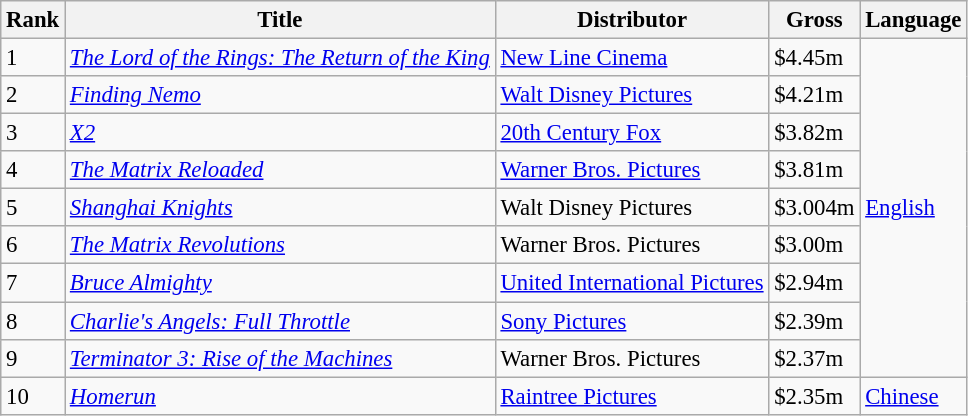<table class="wikitable" style="font-size:95%">
<tr>
<th scope="col">Rank</th>
<th scope="col">Title</th>
<th scope="col">Distributor</th>
<th scope="col">Gross</th>
<th scope="col">Language</th>
</tr>
<tr>
<td>1</td>
<td><em><a href='#'>The Lord of the Rings: The Return of the King</a></em></td>
<td><a href='#'>New Line Cinema</a></td>
<td>$4.45m</td>
<td rowspan="9"><a href='#'>English</a></td>
</tr>
<tr>
<td>2</td>
<td><em><a href='#'>Finding Nemo</a></em></td>
<td><a href='#'>Walt Disney Pictures</a></td>
<td>$4.21m</td>
</tr>
<tr>
<td>3</td>
<td><em><a href='#'>X2</a></em></td>
<td><a href='#'>20th Century Fox</a></td>
<td>$3.82m</td>
</tr>
<tr>
<td>4</td>
<td><em><a href='#'>The Matrix Reloaded</a></em></td>
<td><a href='#'>Warner Bros. Pictures</a></td>
<td>$3.81m</td>
</tr>
<tr>
<td>5</td>
<td><em><a href='#'>Shanghai Knights</a></em></td>
<td>Walt Disney Pictures</td>
<td>$3.004m</td>
</tr>
<tr>
<td>6</td>
<td><em><a href='#'>The Matrix Revolutions</a></em></td>
<td>Warner Bros. Pictures</td>
<td>$3.00m</td>
</tr>
<tr>
<td>7</td>
<td><em><a href='#'>Bruce Almighty</a></em></td>
<td><a href='#'>United International Pictures</a></td>
<td>$2.94m</td>
</tr>
<tr>
<td>8</td>
<td><em><a href='#'>Charlie's Angels: Full Throttle</a></em></td>
<td><a href='#'>Sony Pictures</a></td>
<td>$2.39m</td>
</tr>
<tr>
<td>9</td>
<td><em><a href='#'>Terminator 3: Rise of the Machines</a></em></td>
<td>Warner Bros. Pictures</td>
<td>$2.37m</td>
</tr>
<tr>
<td>10</td>
<td><em><a href='#'>Homerun</a></em></td>
<td><a href='#'>Raintree Pictures</a></td>
<td>$2.35m</td>
<td><a href='#'>Chinese</a></td>
</tr>
</table>
